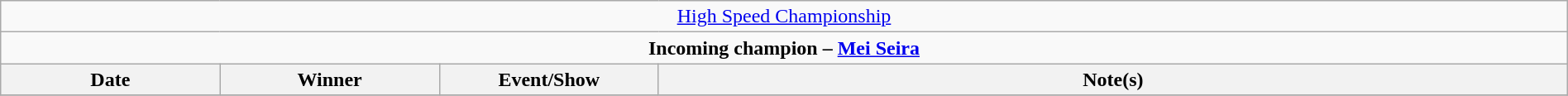<table class="wikitable" style="text-align:center; width:100%;">
<tr>
<td colspan="4" style="text-align: center;"><a href='#'>High Speed Championship</a></td>
</tr>
<tr>
<td colspan="4" style="text-align: center;"><strong>Incoming champion – <a href='#'>Mei Seira</a></strong></td>
</tr>
<tr>
<th width=14%>Date</th>
<th width=14%>Winner</th>
<th width=14%>Event/Show</th>
<th width=58%>Note(s)</th>
</tr>
<tr>
</tr>
</table>
